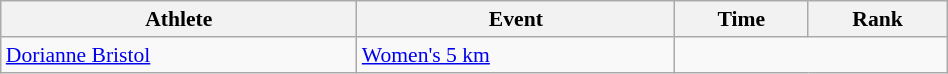<table class="wikitable" style="text-align:center; font-size:90%; width:50%;">
<tr>
<th>Athlete</th>
<th>Event</th>
<th>Time</th>
<th>Rank</th>
</tr>
<tr>
<td align=left><a href='#'>Dorianne Bristol</a></td>
<td align=left><a href='#'>Women's 5 km</a></td>
<td colspan=2></td>
</tr>
</table>
